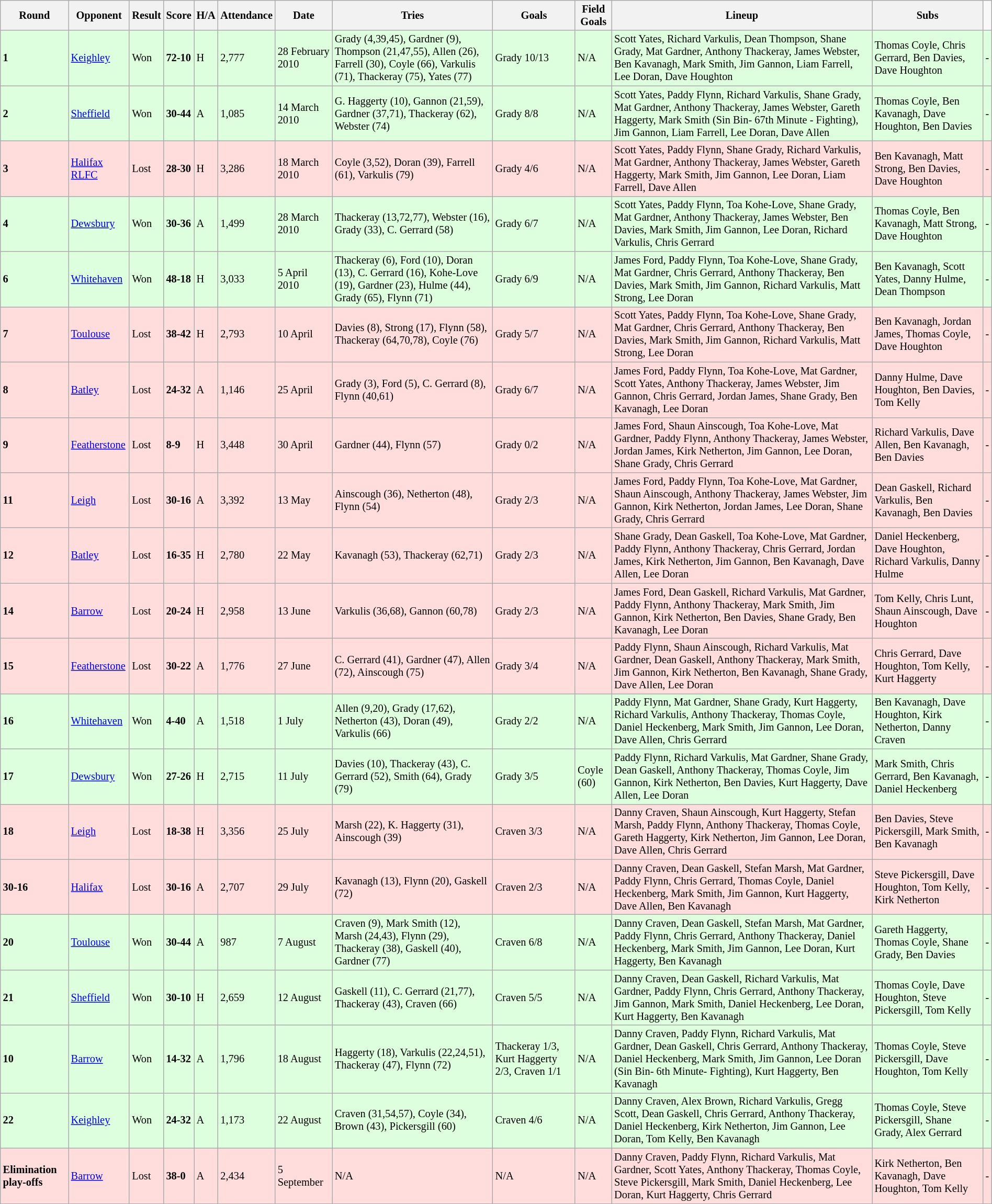<table class="wikitable" style="font-size:85%;" width="100%">
<tr>
<th>Round</th>
<th>Opponent</th>
<th>Result</th>
<th>Score</th>
<th>H/A</th>
<th>Attendance</th>
<th>Date</th>
<th>Tries</th>
<th>Goals</th>
<th>Field Goals</th>
<th>Lineup</th>
<th>Subs</th>
</tr>
<tr bgcolor="#ddffdd">
<td><strong>1</strong></td>
<td><a href='#'>Keighley</a></td>
<td>Won</td>
<td><strong>72-10</strong></td>
<td>H</td>
<td>2,777</td>
<td>28 February 2010</td>
<td>Grady (4,39,45), Gardner (9), Thompson (21,47,55), Allen (26), Farrell (30), Coyle (66), Varkulis (71), Thackeray (75), Yates (77)</td>
<td>Grady 10/13</td>
<td>N/A</td>
<td>Scott Yates, Richard Varkulis, Dean Thompson, Shane Grady, Mat Gardner, Anthony Thackeray, James Webster, Ben Kavanagh, Mark Smith, Jim Gannon, Liam Farrell, Lee Doran, Dave Houghton</td>
<td>Thomas Coyle, Chris Gerrard, Ben Davies, Dave Houghton</td>
<td>-</td>
</tr>
<tr bgcolor="#ddffdd">
<td><strong>2</strong></td>
<td><a href='#'>Sheffield</a></td>
<td>Won</td>
<td><strong>30-44</strong></td>
<td>A</td>
<td>1,085</td>
<td>14 March 2010</td>
<td>G. Haggerty (10), Gannon (21,59), Gardner (37,71), Thackeray (62), Webster (74)</td>
<td>Grady 8/8</td>
<td>N/A</td>
<td>Scott Yates, Paddy Flynn, Richard Varkulis, Shane Grady, Mat Gardner, Anthony Thackeray, James Webster, Gareth Haggerty, Mark Smith (Sin Bin- 67th Minute - Fighting), Jim Gannon, Liam Farrell, Lee Doran, Dave Allen</td>
<td>Thomas Coyle, Ben Kavanagh, Dave Houghton, Ben Davies</td>
<td>-</td>
</tr>
<tr bgcolor="#ffdddd">
<td><strong>3</strong></td>
<td><a href='#'>Halifax RLFC</a></td>
<td>Lost</td>
<td><strong>28-30</strong></td>
<td>H</td>
<td>3,286</td>
<td>18 March 2010</td>
<td>Coyle (3,52), Doran (39), Farrell (61), Varkulis (79)</td>
<td>Grady 4/6</td>
<td>N/A</td>
<td>Scott Yates, Paddy Flynn, Shane Grady, Richard Varkulis, Mat Gardner, Anthony Thackeray, James Webster, Gareth Haggerty, Mark Smith, Jim Gannon, Lee Doran, Liam Farrell, Dave Allen</td>
<td>Ben Kavanagh, Matt Strong, Ben Davies, Dave Houghton</td>
<td>-</td>
</tr>
<tr bgcolor="#ddffdd">
<td><strong>4</strong></td>
<td><a href='#'>Dewsbury</a></td>
<td>Won</td>
<td><strong>30-36</strong></td>
<td>A</td>
<td>1,499</td>
<td>28 March 2010</td>
<td>Thackeray (13,72,77), Webster (16), Grady (33), C. Gerrard (58)</td>
<td>Grady 6/7</td>
<td>N/A</td>
<td>Scott Yates, Paddy Flynn, Toa Kohe-Love, Shane Grady, Mat Gardner, Anthony Thackeray, James Webster, Ben Davies, Mark Smith, Jim Gannon, Lee Doran, Richard Varkulis, Chris Gerrard</td>
<td>Thomas Coyle, Ben Kavanagh, Matt Strong, Dave Houghton</td>
<td>-</td>
</tr>
<tr bgcolor="#ddffdd">
<td><strong>6</strong></td>
<td><a href='#'>Whitehaven</a></td>
<td>Won</td>
<td><strong>48-18</strong></td>
<td>H</td>
<td>3,033</td>
<td>5 April 2010</td>
<td>Thackeray (6), Ford (10), Doran (13), C. Gerrard (16), Kohe-Love (19), Gardner (23), Hulme (44), Grady (65), Flynn (71)</td>
<td>Grady 6/9</td>
<td>N/A</td>
<td>James Ford, Paddy Flynn, Toa Kohe-Love, Shane Grady, Mat Gardner, Chris Gerrard, Anthony Thackeray, Ben Davies, Mark Smith, Jim Gannon, Richard Varkulis, Matt Strong, Lee Doran</td>
<td>Ben Kavanagh, Scott Yates, Danny Hulme, Dean Thompson</td>
<td>-</td>
</tr>
<tr bgcolor="#ffdddd">
<td><strong>7</strong></td>
<td><a href='#'>Toulouse</a></td>
<td>Lost</td>
<td><strong>38-42</strong></td>
<td>H</td>
<td>2,793</td>
<td>10 April</td>
<td>Davies (8), Strong (17), Flynn (58), Thackeray (64,70,78), Coyle (76)</td>
<td>Grady 5/7</td>
<td>N/A</td>
<td>Scott Yates, Paddy Flynn, Toa Kohe-Love, Shane Grady, Mat Gardner, Chris Gerrard, Anthony Thackeray, Ben Davies, Mark Smith, Jim Gannon, Richard Varkulis, Matt Strong, Lee Doran</td>
<td>Ben Kavanagh, Jordan James, Thomas Coyle, Dave Houghton</td>
<td>-</td>
</tr>
<tr bgcolor="#ffdddd">
<td><strong>8</strong></td>
<td><a href='#'>Batley</a></td>
<td>Lost</td>
<td><strong>24-32</strong></td>
<td>A</td>
<td>1,146</td>
<td>25 April</td>
<td>Grady (3), Ford (5), C. Gerrard (8), Flynn (40,61)</td>
<td>Grady 6/7</td>
<td>N/A</td>
<td>James Ford, Paddy Flynn, Toa Kohe-Love, Mat Gardner, Scott Yates, Anthony Thackeray, James Webster, Jim Gannon, Chris Gerrard, Jordan James, Shane Grady, Ben Kavanagh, Lee Doran</td>
<td>Danny Hulme, Dave Houghton, Ben Davies, Tom Kelly</td>
<td>-</td>
</tr>
<tr bgcolor="#ffdddd">
<td><strong>9</strong></td>
<td><a href='#'>Featherstone</a></td>
<td>Lost</td>
<td><strong>8-9</strong></td>
<td>H</td>
<td>3,448</td>
<td>30 April</td>
<td>Gardner (44), Flynn (57)</td>
<td>Grady 0/2</td>
<td>N/A</td>
<td>James Ford, Shaun Ainscough, Toa Kohe-Love, Mat Gardner, Paddy Flynn, Anthony Thackeray, James Webster, Jordan James, Kirk Netherton, Jim Gannon, Lee Doran, Shane Grady, Chris Gerrard</td>
<td>Richard Varkulis, Dave Allen, Ben Kavanagh, Ben Davies</td>
<td>-</td>
</tr>
<tr bgcolor="#ffdddd">
<td><strong>11</strong></td>
<td><a href='#'>Leigh</a></td>
<td>Lost</td>
<td><strong>30-16</strong></td>
<td>A</td>
<td>3,392</td>
<td>13 May</td>
<td>Ainscough (36), Netherton (48), Flynn (54)</td>
<td>Grady 2/3</td>
<td>N/A</td>
<td>James Ford, Paddy Flynn, Toa Kohe-Love, Mat Gardner, Shaun Ainscough, Anthony Thackeray, James Webster, Jim Gannon, Kirk Netherton, Jordan James, Lee Doran, Shane Grady, Chris Gerrard</td>
<td>Dean Gaskell, Richard Varkulis, Ben Kavanagh, Ben Davies</td>
<td>-</td>
</tr>
<tr bgcolor="#ffdddd">
<td><strong>12</strong></td>
<td><a href='#'>Batley</a></td>
<td>Lost</td>
<td><strong>16-35</strong></td>
<td>H</td>
<td>2,780</td>
<td>22 May</td>
<td>Kavanagh (53), Thackeray (62,71)</td>
<td>Grady 2/3</td>
<td>N/A</td>
<td>Shane Grady, Dean Gaskell, Toa Kohe-Love, Mat Gardner, Paddy Flynn, Anthony Thackeray, Chris Gerrard, Jordan James, Kirk Netherton, Jim Gannon, Ben Kavanagh, Dave Allen, Lee Doran</td>
<td>Daniel Heckenberg, Dave Houghton, Richard Varkulis, Danny Hulme</td>
<td>-</td>
</tr>
<tr bgcolor="#ffdddd">
<td><strong>14</strong></td>
<td><a href='#'>Barrow</a></td>
<td>Lost</td>
<td><strong>20-24</strong></td>
<td>H</td>
<td>2,958</td>
<td>13 June</td>
<td>Varkulis (36,68), Gannon (60,78)</td>
<td>Grady 2/3</td>
<td>N/A</td>
<td>James Ford, Dean Gaskell, Richard Varkulis, Mat Gardner, Paddy Flynn, Anthony Thackeray, Mark Smith, Jim Gannon, Kirk Netherton, Ben Davies, Shane Grady, Ben Kavanagh, Lee Doran</td>
<td>Tom Kelly, Chris Lunt, Shaun Ainscough, Dave Houghton</td>
<td>-</td>
</tr>
<tr bgcolor="#ffdddd">
<td><strong>15</strong></td>
<td><a href='#'>Featherstone</a></td>
<td>Lost</td>
<td><strong>30-22</strong></td>
<td>A</td>
<td>1,776</td>
<td>27 June</td>
<td>C. Gerrard (41), Gardner (47), Allen (72), Ainscough (75)</td>
<td>Grady 3/4</td>
<td>N/A</td>
<td>Paddy Flynn, Shaun Ainscough, Richard Varkulis, Mat Gardner, Dean Gaskell, Anthony Thackeray, Mark Smith, Jim Gannon, Kirk Netherton, Ben Kavanagh, Shane Grady, Dave Allen, Lee Doran</td>
<td>Chris Gerrard, Dave Houghton, Tom Kelly, Kurt Haggerty</td>
<td>-</td>
</tr>
<tr bgcolor="#ddffdd">
<td><strong>16</strong></td>
<td><a href='#'>Whitehaven</a></td>
<td>Won</td>
<td><strong>4-40</strong></td>
<td>A</td>
<td>1,518</td>
<td>1 July</td>
<td>Allen (9,20), Grady (17,62), Netherton (43), Doran (49), Varkulis (66)</td>
<td>Grady 2/2</td>
<td>N/A</td>
<td>Paddy Flynn, Mat Gardner, Shane Grady, Kurt Haggerty, Richard Varkulis, Anthony Thackeray, Thomas Coyle, Daniel Heckenberg, Mark Smith, Jim Gannon, Lee Doran, Dave Allen, Chris Gerrard</td>
<td>Ben Kavanagh, Dave Houghton, Kirk Netherton, Danny Craven</td>
<td>-</td>
</tr>
<tr bgcolor="#ddffdd">
<td><strong>17</strong></td>
<td><a href='#'>Dewsbury</a></td>
<td>Won</td>
<td><strong>27-26</strong></td>
<td>H</td>
<td>2,715</td>
<td>11 July</td>
<td>Davies (10), Thackeray (43), C. Gerrard (52), Smith (64), Grady (79)</td>
<td>Grady 3/5</td>
<td>Coyle (60)</td>
<td>Paddy Flynn, Richard Varkulis, Mat Gardner, Shane Grady, Dean Gaskell, Anthony Thackeray, Thomas Coyle, Jim Gannon, Kirk Netherton, Ben Davies, Kurt Haggerty, Dave Allen, Lee Doran</td>
<td>Mark Smith, Chris Gerrard, Ben Kavanagh, Daniel Heckenberg</td>
<td>-</td>
</tr>
<tr bgcolor="#ffdddd">
<td><strong>18</strong></td>
<td><a href='#'>Leigh</a></td>
<td>Lost</td>
<td><strong>18-38</strong></td>
<td>H</td>
<td>3,356</td>
<td>25 July</td>
<td>Marsh (22), K. Haggerty (31), Ainscough (39)</td>
<td>Craven 3/3</td>
<td>N/A</td>
<td>Danny Craven, Shaun Ainscough, Kurt Haggerty, Stefan Marsh, Paddy Flynn, Anthony Thackeray, Thomas Coyle, Gareth Haggerty, Kirk Netherton, Jim Gannon, Lee Doran, Dave Allen, Chris Gerrard</td>
<td>Ben Davies, Steve Pickersgill, Mark Smith, Ben Kavanagh</td>
<td>-</td>
</tr>
<tr bgcolor="#ffdddd">
<td><strong>30-16</strong></td>
<td><a href='#'>Halifax</a></td>
<td>Lost</td>
<td><strong>30-16</strong></td>
<td>A</td>
<td>2,707</td>
<td>29 July</td>
<td>Kavanagh (13), Flynn (20), Gaskell (72)</td>
<td>Craven 2/3</td>
<td>N/A</td>
<td>Danny Craven, Dean Gaskell, Stefan Marsh, Mat Gardner, Paddy Flynn, Chris Gerrard, Thomas Coyle, Daniel Heckenberg, Mark Smith, Jim Gannon, Kurt Haggerty, Dave Allen, Ben Kavanagh</td>
<td>Steve Pickersgill, Dave Houghton, Tom Kelly, Kirk Netherton</td>
<td>-</td>
</tr>
<tr bgcolor="#ddffdd">
<td><strong>20</strong></td>
<td><a href='#'>Toulouse</a></td>
<td>Won</td>
<td><strong>30-44</strong></td>
<td>A</td>
<td>987</td>
<td>7 August</td>
<td>Craven (9), Mark Smith (12), Marsh (24,43), Flynn (29), Thackeray (38), Gaskell (40), Gardner (77)</td>
<td>Craven 6/8</td>
<td>N/A</td>
<td>Danny Craven, Dean Gaskell, Stefan Marsh, Mat Gardner, Paddy Flynn, Chris Gerrard, Anthony Thackeray, Daniel Heckenberg, Mark Smith, Jim Gannon, Lee Doran, Kurt Haggerty, Ben Kavanagh</td>
<td>Gareth Haggerty, Thomas Coyle, Shane Grady, Ben Davies</td>
<td>-</td>
</tr>
<tr bgcolor="#ddffdd">
<td><strong>21</strong></td>
<td><a href='#'>Sheffield</a></td>
<td>Won</td>
<td><strong>30-10</strong></td>
<td>H</td>
<td>2,659</td>
<td>12 August</td>
<td>Gaskell (11), C. Gerrard (21,77), Thackeray (43), Craven (66)</td>
<td>Craven 5/5</td>
<td>N/A</td>
<td>Danny Craven, Dean Gaskell, Richard Varkulis, Mat Gardner, Paddy Flynn, Chris Gerrard, Anthony Thackeray, Jim Gannon, Mark Smith, Daniel Heckenberg, Lee Doran, Kurt Haggerty, Ben Kavanagh</td>
<td>Thomas Coyle, Dave Houghton, Steve Pickersgill, Tom Kelly</td>
<td>-</td>
</tr>
<tr bgcolor="#ddffdd">
<td><strong>10</strong></td>
<td><a href='#'>Barrow</a></td>
<td>Won</td>
<td><strong>14-32</strong></td>
<td>A</td>
<td>1,796</td>
<td>18 August</td>
<td>Haggerty (18), Varkulis (22,24,51), Thackeray (47), Flynn (72)</td>
<td>Thackeray 1/3, Kurt Haggerty 2/3, Craven 1/1</td>
<td>N/A</td>
<td>Danny Craven, Paddy Flynn, Richard Varkulis, Mat Gardner, Dean Gaskell, Chris Gerrard, Anthony Thackeray, Daniel Heckenberg, Mark Smith, Jim Gannon, Lee Doran (Sin Bin- 6th Minute- Fighting), Kurt Haggerty, Ben Kavanagh</td>
<td>Thomas Coyle, Steve Pickersgill, Dave Houghton, Tom Kelly</td>
<td>-</td>
</tr>
<tr bgcolor="#ddffdd">
<td><strong>22</strong></td>
<td><a href='#'>Keighley</a></td>
<td>Won</td>
<td><strong>24-32</strong></td>
<td>A</td>
<td>1,173</td>
<td>22 August</td>
<td>Craven (31,54,57), Coyle (34), Brown (43), Pickersgill (60)</td>
<td>Craven 4/6</td>
<td>N/A</td>
<td>Danny Craven, Alex Brown, Richard Varkulis, Gregg Scott, Dean Gaskell, Chris Gerrard, Anthony Thackeray, Daniel Heckenberg, Kirk Netherton, Jim Gannon, Lee Doran, Tom Kelly, Ben Kavanagh</td>
<td>Thomas Coyle, Steve Pickersgill, Shane Grady, Alex Gerrard</td>
<td>-</td>
</tr>
<tr bgcolor="#ffdddd">
<td><strong>Elimination play-offs</strong></td>
<td><a href='#'>Barrow</a></td>
<td>Lost</td>
<td><strong>38-0</strong></td>
<td>A</td>
<td>2,434</td>
<td>5 September</td>
<td>N/A</td>
<td>N/A</td>
<td>N/A</td>
<td>Danny Craven, Paddy Flynn, Richard Varkulis, Mat Gardner, Scott Yates, Anthony Thackeray, Thomas Coyle, Steve Pickersgill, Mark Smith, Daniel Heckenberg, Lee Doran, Kurt Haggerty, Chris Gerrard</td>
<td>Kirk Netherton, Ben Kavanagh, Dave Houghton, Tom Kelly</td>
<td>-</td>
</tr>
</table>
